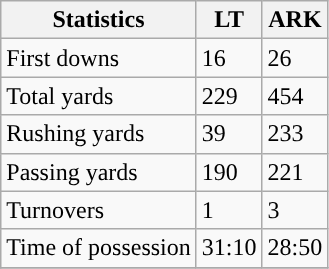<table class="wikitable" style="float: left;">
<tr>
<th>Statistics</th>
<th>LT</th>
<th>ARK</th>
</tr>
<tr>
<td>First downs</td>
<td>16</td>
<td>26</td>
</tr>
<tr>
<td>Total yards</td>
<td>229</td>
<td>454</td>
</tr>
<tr>
<td>Rushing yards</td>
<td>39</td>
<td>233</td>
</tr>
<tr>
<td>Passing yards</td>
<td>190</td>
<td>221</td>
</tr>
<tr>
<td>Turnovers</td>
<td>1</td>
<td>3</td>
</tr>
<tr>
<td>Time of possession</td>
<td>31:10</td>
<td>28:50</td>
</tr>
<tr>
</tr>
</table>
